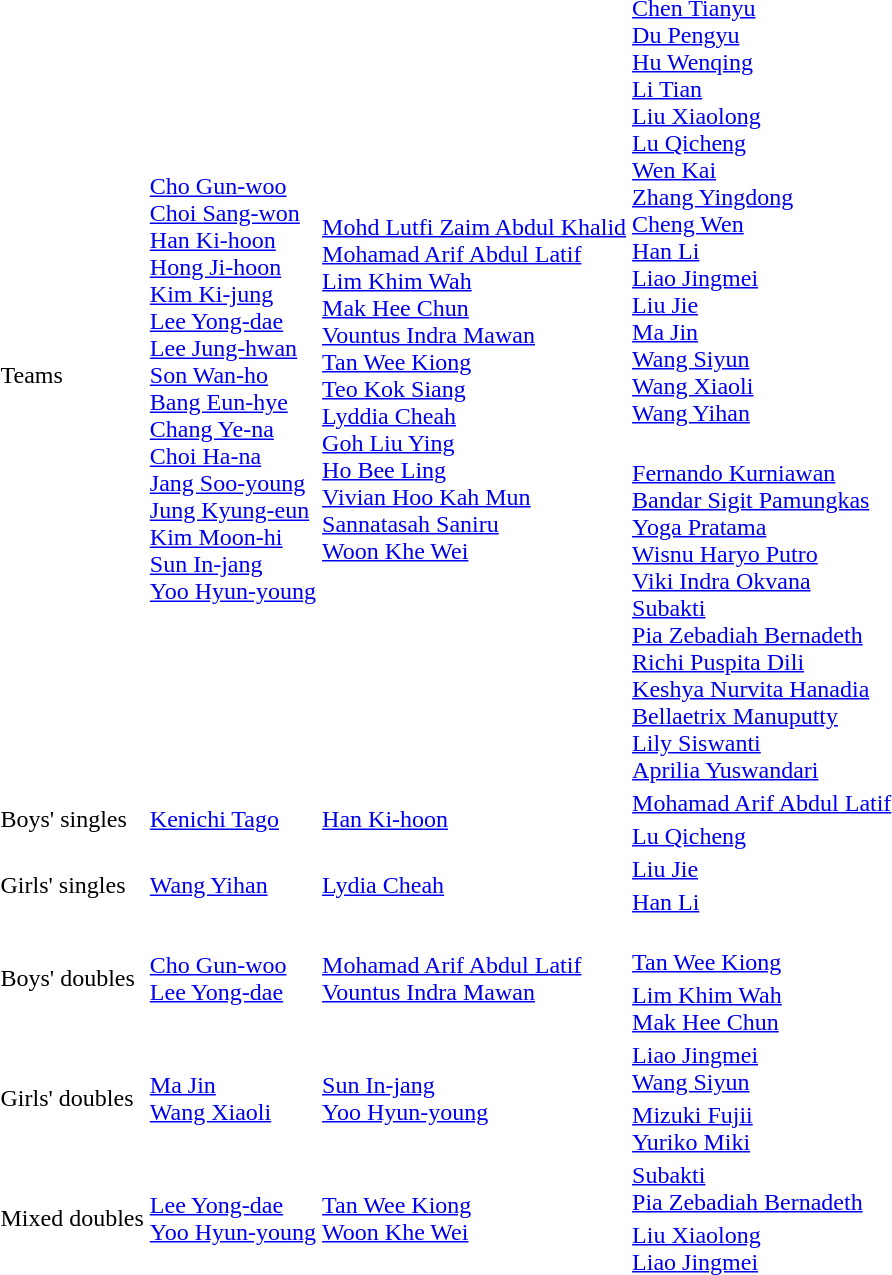<table>
<tr>
<td rowspan=2>Teams<br></td>
<td rowspan=2><br><a href='#'>Cho Gun-woo</a><br><a href='#'>Choi Sang-won</a><br><a href='#'>Han Ki-hoon</a><br><a href='#'>Hong Ji-hoon</a><br><a href='#'>Kim Ki-jung</a><br><a href='#'>Lee Yong-dae</a><br><a href='#'>Lee Jung-hwan</a><br><a href='#'>Son Wan-ho</a><br><a href='#'>Bang Eun-hye</a><br><a href='#'>Chang Ye-na</a><br><a href='#'>Choi Ha-na</a><br><a href='#'>Jang Soo-young</a><br><a href='#'>Jung Kyung-eun</a><br><a href='#'>Kim Moon-hi</a><br><a href='#'>Sun In-jang</a><br><a href='#'>Yoo Hyun-young</a></td>
<td rowspan=2><br><a href='#'>Mohd Lutfi Zaim Abdul Khalid</a><br><a href='#'>Mohamad Arif Abdul Latif</a><br><a href='#'>Lim Khim Wah</a><br><a href='#'>Mak Hee Chun</a><br><a href='#'>Vountus Indra Mawan</a><br><a href='#'>Tan Wee Kiong</a><br><a href='#'>Teo Kok Siang</a><br><a href='#'>Lyddia Cheah</a><br><a href='#'>Goh Liu Ying</a><br><a href='#'>Ho Bee Ling</a><br><a href='#'>Vivian Hoo Kah Mun</a><br><a href='#'>Sannatasah Saniru</a><br><a href='#'>Woon Khe Wei</a></td>
<td><br><a href='#'>Chen Tianyu</a><br><a href='#'>Du Pengyu</a><br><a href='#'>Hu Wenqing</a><br><a href='#'>Li Tian</a><br><a href='#'>Liu Xiaolong</a><br><a href='#'>Lu Qicheng</a><br><a href='#'>Wen Kai</a><br><a href='#'>Zhang Yingdong</a><br><a href='#'>Cheng Wen</a><br><a href='#'>Han Li</a><br><a href='#'>Liao Jingmei</a><br><a href='#'>Liu Jie</a><br><a href='#'>Ma Jin</a><br><a href='#'>Wang Siyun</a><br><a href='#'>Wang Xiaoli</a><br><a href='#'>Wang Yihan</a></td>
</tr>
<tr>
<td><br><a href='#'>Fernando Kurniawan</a><br><a href='#'>Bandar Sigit Pamungkas</a><br><a href='#'>Yoga Pratama</a><br><a href='#'>Wisnu Haryo Putro</a><br><a href='#'>Viki Indra Okvana</a><br><a href='#'>Subakti</a><br><a href='#'>Pia Zebadiah Bernadeth</a><br><a href='#'>Richi Puspita Dili</a><br><a href='#'>Keshya Nurvita Hanadia</a><br><a href='#'>Bellaetrix Manuputty</a><br><a href='#'>Lily Siswanti</a><br><a href='#'>Aprilia Yuswandari</a></td>
</tr>
<tr>
<td rowspan=2>Boys' singles<br></td>
<td rowspan=2> <a href='#'>Kenichi Tago</a></td>
<td rowspan=2> <a href='#'>Han Ki-hoon</a></td>
<td> <a href='#'>Mohamad Arif Abdul Latif</a></td>
</tr>
<tr>
<td> <a href='#'>Lu Qicheng</a></td>
</tr>
<tr>
<td rowspan=2>Girls' singles<br></td>
<td rowspan=2> <a href='#'>Wang Yihan</a></td>
<td rowspan=2> <a href='#'>Lydia Cheah</a></td>
<td> <a href='#'>Liu Jie</a></td>
</tr>
<tr>
<td> <a href='#'>Han Li</a></td>
</tr>
<tr>
<td rowspan=2>Boys' doubles<br></td>
<td rowspan=2> <a href='#'>Cho Gun-woo</a><br> <a href='#'>Lee Yong-dae</a></td>
<td rowspan=2> <a href='#'>Mohamad Arif Abdul Latif</a><br> <a href='#'>Vountus Indra Mawan</a></td>
<td><br> <a href='#'>Tan Wee Kiong</a></td>
</tr>
<tr>
<td> <a href='#'>Lim Khim Wah</a><br> <a href='#'>Mak Hee Chun</a></td>
</tr>
<tr>
<td rowspan=2>Girls' doubles<br></td>
<td rowspan=2> <a href='#'>Ma Jin</a><br> <a href='#'>Wang Xiaoli</a></td>
<td rowspan=2> <a href='#'>Sun In-jang</a><br> <a href='#'>Yoo Hyun-young</a></td>
<td> <a href='#'>Liao Jingmei</a><br> <a href='#'>Wang Siyun</a></td>
</tr>
<tr>
<td> <a href='#'>Mizuki Fujii</a><br> <a href='#'>Yuriko Miki</a></td>
</tr>
<tr>
<td rowspan=2>Mixed doubles<br></td>
<td rowspan=2> <a href='#'>Lee Yong-dae</a><br> <a href='#'>Yoo Hyun-young</a></td>
<td rowspan=2> <a href='#'>Tan Wee Kiong</a><br> <a href='#'>Woon Khe Wei</a></td>
<td> <a href='#'>Subakti</a><br> <a href='#'>Pia Zebadiah Bernadeth</a></td>
</tr>
<tr>
<td> <a href='#'>Liu Xiaolong</a><br> <a href='#'>Liao Jingmei</a></td>
</tr>
</table>
